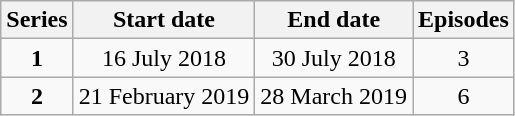<table class="wikitable" style="text-align:center;">
<tr>
<th>Series</th>
<th>Start date</th>
<th>End date</th>
<th>Episodes</th>
</tr>
<tr>
<td><strong>1</strong></td>
<td>16 July 2018</td>
<td>30 July 2018</td>
<td>3</td>
</tr>
<tr>
<td><strong>2</strong></td>
<td>21 February 2019</td>
<td>28 March 2019</td>
<td>6</td>
</tr>
</table>
